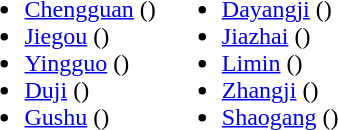<table>
<tr>
<td valign="top"><br><ul><li><a href='#'>Chengguan</a> ()</li><li><a href='#'>Jiegou</a> ()</li><li><a href='#'>Yingguo</a> ()</li><li><a href='#'>Duji</a> ()</li><li><a href='#'>Gushu</a> ()</li></ul></td>
<td valign="top"><br><ul><li><a href='#'>Dayangji</a> ()</li><li><a href='#'>Jiazhai</a> ()</li><li><a href='#'>Limin</a> ()</li><li><a href='#'>Zhangji</a> ()</li><li><a href='#'>Shaogang</a> ()</li></ul></td>
</tr>
</table>
